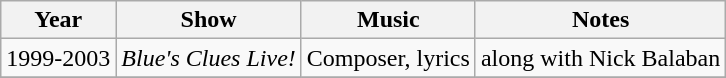<table class="wikitable">
<tr>
<th>Year</th>
<th>Show</th>
<th>Music</th>
<th>Notes</th>
</tr>
<tr>
<td>1999-2003</td>
<td><em>Blue's Clues Live!</em></td>
<td>Composer, lyrics</td>
<td>along with Nick Balaban</td>
</tr>
<tr>
</tr>
</table>
